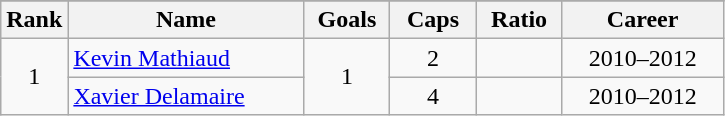<table class="wikitable sortable" style="text-align: center;">
<tr>
</tr>
<tr>
<th width=30px>Rank</th>
<th class="unsortable" width=150px>Name</th>
<th width=50px>Goals</th>
<th width=50px>Caps</th>
<th width=50px>Ratio</th>
<th class="unsortable" width=100px>Career</th>
</tr>
<tr>
<td rowspan=2>1</td>
<td align="left"><a href='#'>Kevin Mathiaud</a></td>
<td rowspan=2>1</td>
<td>2</td>
<td></td>
<td>2010–2012</td>
</tr>
<tr>
<td align="left"><a href='#'>Xavier Delamaire</a></td>
<td>4</td>
<td></td>
<td>2010–2012</td>
</tr>
</table>
